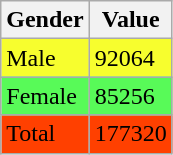<table class="wikitable">
<tr>
<th>Gender</th>
<th>Value</th>
</tr>
<tr>
<td style="background: #F7FE2E">Male</td>
<td style="background: #F7FE2E">92064</td>
</tr>
<tr>
<td style="background: #58FA58">Female</td>
<td style="background: #58FA58">85256</td>
</tr>
<tr>
<td style="background: #FF4000">Total</td>
<td style="background: #FF4000">177320</td>
</tr>
</table>
